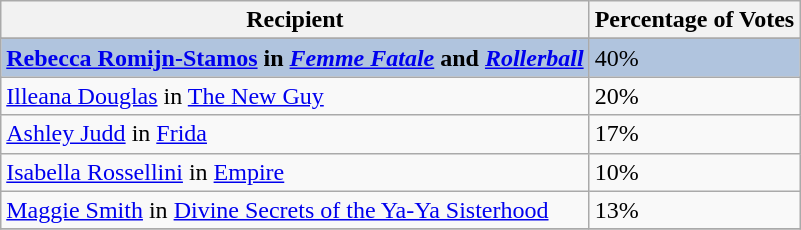<table class="wikitable sortable plainrowheaders" align="centre">
<tr>
<th>Recipient</th>
<th>Percentage of Votes</th>
</tr>
<tr>
</tr>
<tr style="background:#B0C4DE;">
<td><strong><a href='#'>Rebecca Romijn-Stamos</a> in <em><a href='#'>Femme Fatale</a></em> and <em><a href='#'>Rollerball</a><strong><em></td>
<td></strong>40%<strong></td>
</tr>
<tr>
<td><a href='#'>Illeana Douglas</a> in </em><a href='#'>The New Guy</a><em></td>
<td>20%</td>
</tr>
<tr>
<td><a href='#'>Ashley Judd</a> in </em><a href='#'>Frida</a><em></td>
<td>17%</td>
</tr>
<tr>
<td><a href='#'>Isabella Rossellini</a> in </em><a href='#'>Empire</a><em></td>
<td>10%</td>
</tr>
<tr>
<td><a href='#'>Maggie Smith</a> in </em><a href='#'>Divine Secrets of the Ya-Ya Sisterhood</a><em></td>
<td>13%</td>
</tr>
<tr>
</tr>
</table>
